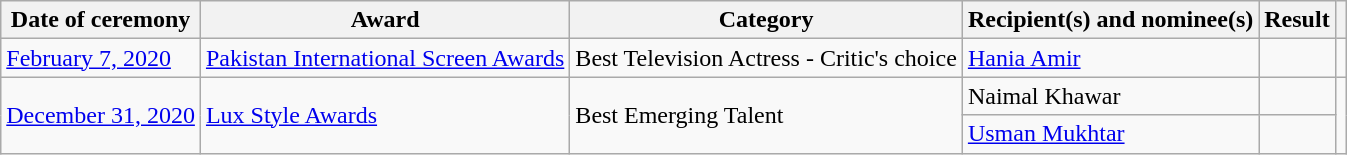<table class="wikitable sortable">
<tr>
<th>Date of ceremony</th>
<th>Award</th>
<th>Category</th>
<th>Recipient(s) and nominee(s)</th>
<th scope="col" class="unsortable">Result</th>
<th scope="col" class="unsortable"></th>
</tr>
<tr>
<td><a href='#'>February 7, 2020</a></td>
<td><a href='#'>Pakistan International Screen Awards</a></td>
<td>Best Television Actress - Critic's choice</td>
<td><a href='#'>Hania Amir</a></td>
<td></td>
<td></td>
</tr>
<tr>
<td rowspan=2><a href='#'>December 31, 2020</a></td>
<td rowspan=2><a href='#'>Lux Style Awards</a></td>
<td rowspan=2>Best Emerging Talent</td>
<td>Naimal Khawar</td>
<td></td>
<td Rowspan="2"></td>
</tr>
<tr>
<td><a href='#'>Usman Mukhtar</a></td>
<td></td>
</tr>
</table>
